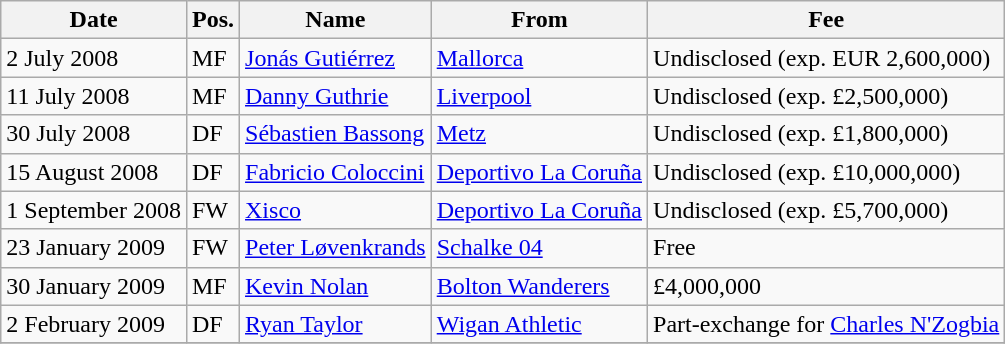<table class="wikitable">
<tr>
<th>Date</th>
<th>Pos.</th>
<th>Name</th>
<th>From</th>
<th>Fee</th>
</tr>
<tr>
<td>2 July 2008</td>
<td>MF</td>
<td> <a href='#'>Jonás Gutiérrez</a></td>
<td> <a href='#'>Mallorca</a></td>
<td>Undisclosed (exp. EUR 2,600,000)</td>
</tr>
<tr>
<td>11 July 2008</td>
<td>MF</td>
<td> <a href='#'>Danny Guthrie</a></td>
<td> <a href='#'>Liverpool</a></td>
<td>Undisclosed (exp. £2,500,000)</td>
</tr>
<tr>
<td>30 July 2008</td>
<td>DF</td>
<td> <a href='#'>Sébastien Bassong</a></td>
<td> <a href='#'>Metz</a></td>
<td>Undisclosed (exp. £1,800,000)</td>
</tr>
<tr>
<td>15 August 2008</td>
<td>DF</td>
<td> <a href='#'>Fabricio Coloccini</a></td>
<td> <a href='#'>Deportivo La Coruña</a></td>
<td>Undisclosed (exp. £10,000,000)</td>
</tr>
<tr>
<td>1 September 2008</td>
<td>FW</td>
<td> <a href='#'>Xisco</a></td>
<td> <a href='#'>Deportivo La Coruña</a></td>
<td>Undisclosed (exp. £5,700,000)</td>
</tr>
<tr>
<td>23 January 2009</td>
<td>FW</td>
<td> <a href='#'>Peter Løvenkrands</a></td>
<td> <a href='#'>Schalke 04</a></td>
<td>Free</td>
</tr>
<tr>
<td>30 January 2009</td>
<td>MF</td>
<td> <a href='#'>Kevin Nolan</a></td>
<td> <a href='#'>Bolton Wanderers</a></td>
<td>£4,000,000</td>
</tr>
<tr>
<td>2 February 2009</td>
<td>DF</td>
<td> <a href='#'>Ryan Taylor</a></td>
<td> <a href='#'>Wigan Athletic</a></td>
<td>Part-exchange for <a href='#'>Charles N'Zogbia</a></td>
</tr>
<tr>
</tr>
</table>
